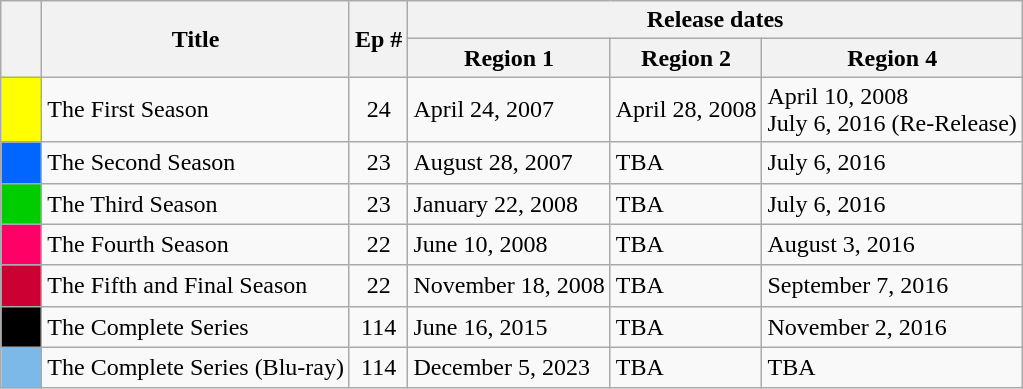<table class="wikitable">
<tr>
<th rowspan="2"></th>
<th rowspan="2">Title</th>
<th rowspan="2">Ep #</th>
<th colspan="4">Release dates</th>
</tr>
<tr>
<th>Region 1</th>
<th>Region 2</th>
<th>Region 4</th>
</tr>
<tr>
<td style="height:20px; background:#ff0; width:20px;"></td>
<td>The First Season</td>
<td style="text-align:center;">24</td>
<td>April 24, 2007</td>
<td>April 28, 2008</td>
<td>April 10, 2008<br>July 6, 2016 (Re-Release)</td>
</tr>
<tr>
<td style="height:20px; background:#06f; width:20px;"></td>
<td>The Second Season</td>
<td style="text-align:center;">23</td>
<td>August 28, 2007</td>
<td>TBA</td>
<td>July 6, 2016</td>
</tr>
<tr>
<td style="height:20px; background:#00cd00; width:20px;"></td>
<td>The Third Season</td>
<td style="text-align:center;">23</td>
<td>January 22, 2008</td>
<td>TBA</td>
<td>July 6, 2016</td>
</tr>
<tr>
<td style="height:20px; background:#f06; width:20px;"></td>
<td>The Fourth Season</td>
<td style="text-align:center;">22</td>
<td>June 10, 2008</td>
<td>TBA</td>
<td>August 3, 2016</td>
</tr>
<tr>
<td style="height:20px; background:#cd0033; width:20px;"></td>
<td>The Fifth and Final Season</td>
<td style="text-align:center;">22</td>
<td>November 18, 2008</td>
<td>TBA</td>
<td>September 7, 2016</td>
</tr>
<tr>
<td style="height:20px; background:#000; width:20px;"></td>
<td>The Complete Series</td>
<td style="text-align:center;">114</td>
<td>June 16, 2015</td>
<td>TBA</td>
<td>November 2, 2016</td>
</tr>
<tr>
<td style="height:20px; background:#7CB9E8; width:20px;"></td>
<td>The Complete Series (Blu-ray)</td>
<td style="text-align:center;">114</td>
<td>December 5, 2023</td>
<td>TBA</td>
<td>TBA</td>
</tr>
</table>
